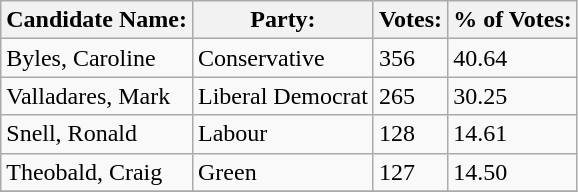<table class="wikitable">
<tr>
<th>Candidate Name:</th>
<th>Party:</th>
<th>Votes:</th>
<th>% of Votes:</th>
</tr>
<tr>
<td>Byles, Caroline</td>
<td>Conservative</td>
<td>356</td>
<td>40.64</td>
</tr>
<tr>
<td>Valladares, Mark</td>
<td>Liberal Democrat</td>
<td>265</td>
<td>30.25</td>
</tr>
<tr>
<td>Snell, Ronald</td>
<td>Labour</td>
<td>128</td>
<td>14.61</td>
</tr>
<tr>
<td>Theobald, Craig</td>
<td>Green</td>
<td>127</td>
<td>14.50</td>
</tr>
<tr>
</tr>
</table>
